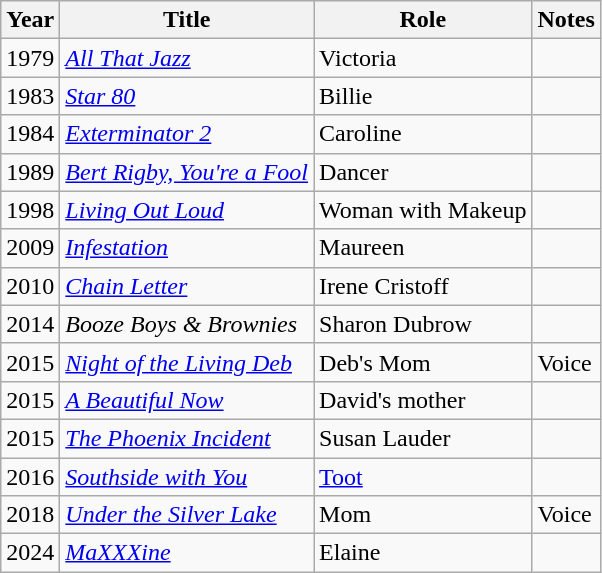<table class="wikitable sortable">
<tr>
<th>Year</th>
<th>Title</th>
<th>Role</th>
<th>Notes</th>
</tr>
<tr>
<td>1979</td>
<td><a href='#'><em>All That Jazz</em></a></td>
<td>Victoria</td>
<td></td>
</tr>
<tr>
<td>1983</td>
<td><em><a href='#'>Star 80</a></em></td>
<td>Billie</td>
<td></td>
</tr>
<tr>
<td>1984</td>
<td><em><a href='#'>Exterminator 2</a></em></td>
<td>Caroline</td>
<td></td>
</tr>
<tr>
<td>1989</td>
<td><em><a href='#'>Bert Rigby, You're a Fool</a></em></td>
<td>Dancer</td>
<td></td>
</tr>
<tr>
<td>1998</td>
<td><em><a href='#'>Living Out Loud</a></em></td>
<td>Woman with Makeup</td>
<td></td>
</tr>
<tr>
<td>2009</td>
<td><a href='#'><em>Infestation</em></a></td>
<td>Maureen</td>
<td></td>
</tr>
<tr>
<td>2010</td>
<td><a href='#'><em>Chain Letter</em></a></td>
<td>Irene Cristoff</td>
<td></td>
</tr>
<tr>
<td>2014</td>
<td><em>Booze Boys & Brownies</em></td>
<td>Sharon Dubrow</td>
<td></td>
</tr>
<tr>
<td>2015</td>
<td><em><a href='#'>Night of the Living Deb</a></em></td>
<td>Deb's Mom</td>
<td>Voice</td>
</tr>
<tr>
<td>2015</td>
<td><em><a href='#'>A Beautiful Now</a></em></td>
<td>David's mother</td>
<td></td>
</tr>
<tr>
<td>2015</td>
<td><em><a href='#'>The Phoenix Incident</a></em></td>
<td>Susan Lauder</td>
<td></td>
</tr>
<tr>
<td>2016</td>
<td><em><a href='#'>Southside with You</a></em></td>
<td><a href='#'>Toot</a></td>
<td></td>
</tr>
<tr>
<td>2018</td>
<td><em><a href='#'>Under the Silver Lake</a></em></td>
<td>Mom</td>
<td>Voice</td>
</tr>
<tr>
<td>2024</td>
<td><em><a href='#'>MaXXXine</a></em></td>
<td>Elaine</td>
<td></td>
</tr>
</table>
